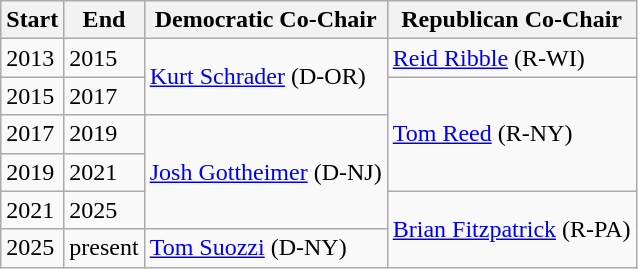<table class="wikitable">
<tr>
<th>Start</th>
<th>End</th>
<th>Democratic Co-Chair</th>
<th>Republican Co-Chair</th>
</tr>
<tr>
<td>2013</td>
<td>2015</td>
<td rowspan=2><a href='#'>Kurt Schrader</a> (D-OR)</td>
<td><a href='#'>Reid Ribble</a> (R-WI)</td>
</tr>
<tr>
<td>2015</td>
<td>2017</td>
<td rowspan=3><a href='#'>Tom Reed</a> (R-NY)</td>
</tr>
<tr>
<td>2017</td>
<td>2019</td>
<td rowspan=3><a href='#'>Josh Gottheimer</a> (D-NJ)</td>
</tr>
<tr>
<td>2019</td>
<td>2021</td>
</tr>
<tr>
<td>2021</td>
<td>2025</td>
<td rowspan=2><a href='#'>Brian Fitzpatrick</a> (R-PA)</td>
</tr>
<tr>
<td>2025</td>
<td>present</td>
<td><a href='#'>Tom Suozzi</a> (D-NY)</td>
</tr>
</table>
